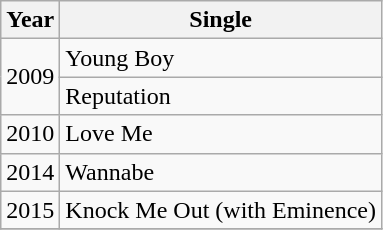<table class="wikitable">
<tr>
<th>Year</th>
<th>Single</th>
</tr>
<tr>
<td rowspan=2>2009</td>
<td>Young Boy</td>
</tr>
<tr>
<td>Reputation</td>
</tr>
<tr>
<td>2010</td>
<td>Love Me</td>
</tr>
<tr>
<td>2014</td>
<td>Wannabe</td>
</tr>
<tr>
<td>2015</td>
<td>Knock Me Out (with Eminence)</td>
</tr>
<tr>
</tr>
</table>
